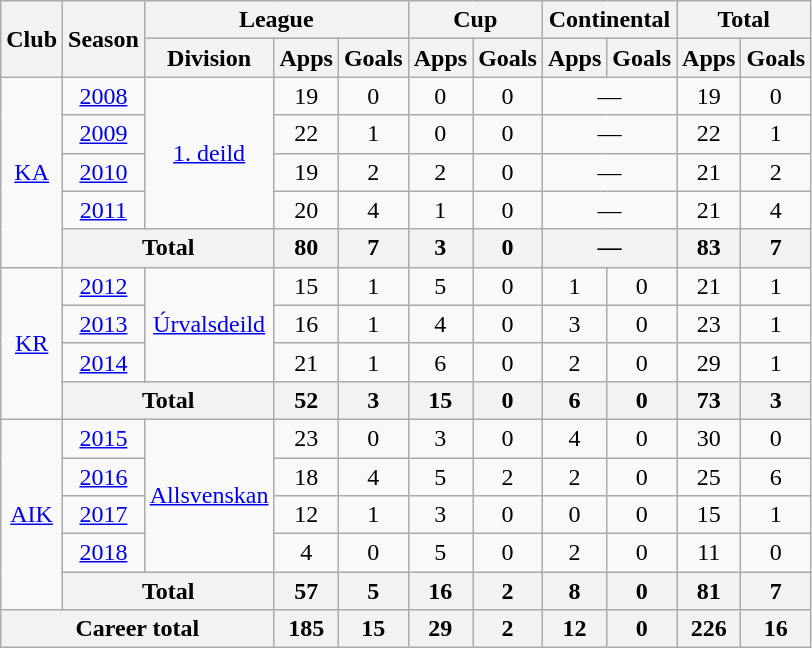<table class="wikitable" style="text-align: center;">
<tr>
<th rowspan="2">Club</th>
<th rowspan="2">Season</th>
<th colspan="3">League</th>
<th colspan="2">Cup</th>
<th colspan="2">Continental</th>
<th colspan="2">Total</th>
</tr>
<tr>
<th>Division</th>
<th>Apps</th>
<th>Goals</th>
<th>Apps</th>
<th>Goals</th>
<th>Apps</th>
<th>Goals</th>
<th>Apps</th>
<th>Goals</th>
</tr>
<tr>
<td rowspan="5"><a href='#'>KA</a></td>
<td><a href='#'>2008</a></td>
<td rowspan="4"><a href='#'>1. deild</a></td>
<td>19</td>
<td>0</td>
<td>0</td>
<td>0</td>
<td colspan="2">—</td>
<td>19</td>
<td>0</td>
</tr>
<tr>
<td><a href='#'>2009</a></td>
<td>22</td>
<td>1</td>
<td>0</td>
<td>0</td>
<td colspan="2">—</td>
<td>22</td>
<td>1</td>
</tr>
<tr>
<td><a href='#'>2010</a></td>
<td>19</td>
<td>2</td>
<td>2</td>
<td>0</td>
<td colspan="2">—</td>
<td>21</td>
<td>2</td>
</tr>
<tr>
<td><a href='#'>2011</a></td>
<td>20</td>
<td>4</td>
<td>1</td>
<td>0</td>
<td colspan="2">—</td>
<td>21</td>
<td>4</td>
</tr>
<tr>
<th colspan="2">Total</th>
<th>80</th>
<th>7</th>
<th>3</th>
<th>0</th>
<th colspan="2">—</th>
<th>83</th>
<th>7</th>
</tr>
<tr>
<td rowspan="4"><a href='#'>KR</a></td>
<td><a href='#'>2012</a></td>
<td rowspan="3"><a href='#'>Úrvalsdeild</a></td>
<td>15</td>
<td>1</td>
<td>5</td>
<td>0</td>
<td>1</td>
<td>0</td>
<td>21</td>
<td>1</td>
</tr>
<tr>
<td><a href='#'>2013</a></td>
<td>16</td>
<td>1</td>
<td>4</td>
<td>0</td>
<td>3</td>
<td>0</td>
<td>23</td>
<td>1</td>
</tr>
<tr>
<td><a href='#'>2014</a></td>
<td>21</td>
<td>1</td>
<td>6</td>
<td>0</td>
<td>2</td>
<td>0</td>
<td>29</td>
<td>1</td>
</tr>
<tr>
<th colspan="2">Total</th>
<th>52</th>
<th>3</th>
<th>15</th>
<th>0</th>
<th>6</th>
<th>0</th>
<th>73</th>
<th>3</th>
</tr>
<tr>
<td rowspan="5"><a href='#'>AIK</a></td>
<td><a href='#'>2015</a></td>
<td rowspan="4"><a href='#'>Allsvenskan</a></td>
<td>23</td>
<td>0</td>
<td>3</td>
<td>0</td>
<td>4</td>
<td>0</td>
<td>30</td>
<td>0</td>
</tr>
<tr>
<td><a href='#'>2016</a></td>
<td>18</td>
<td>4</td>
<td>5</td>
<td>2</td>
<td>2</td>
<td>0</td>
<td>25</td>
<td>6</td>
</tr>
<tr>
<td><a href='#'>2017</a></td>
<td>12</td>
<td>1</td>
<td>3</td>
<td>0</td>
<td>0</td>
<td>0</td>
<td>15</td>
<td>1</td>
</tr>
<tr>
<td><a href='#'>2018</a></td>
<td>4</td>
<td>0</td>
<td>5</td>
<td>0</td>
<td>2</td>
<td>0</td>
<td>11</td>
<td>0</td>
</tr>
<tr>
<th colspan="2">Total</th>
<th>57</th>
<th>5</th>
<th>16</th>
<th>2</th>
<th>8</th>
<th>0</th>
<th>81</th>
<th>7</th>
</tr>
<tr>
<th colspan="3">Career total</th>
<th>185</th>
<th>15</th>
<th>29</th>
<th>2</th>
<th>12</th>
<th>0</th>
<th>226</th>
<th>16</th>
</tr>
</table>
